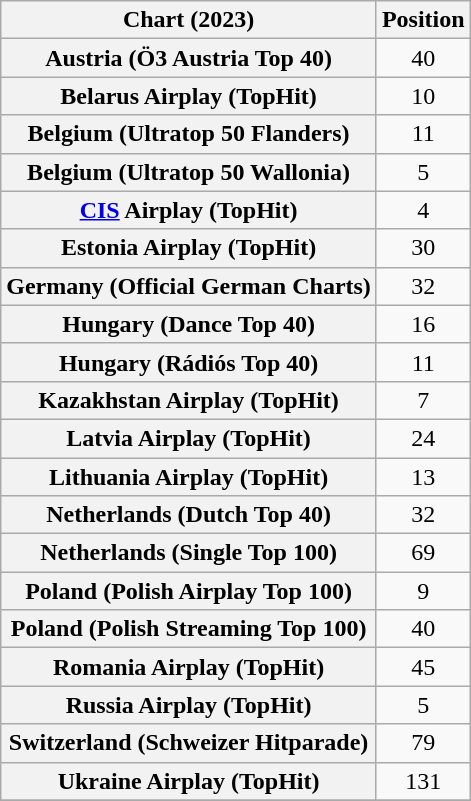<table class="wikitable sortable plainrowheaders" style="text-align:center">
<tr>
<th scope="col">Chart (2023)</th>
<th scope="col">Position</th>
</tr>
<tr>
<th scope="row">Austria (Ö3 Austria Top 40)</th>
<td>40</td>
</tr>
<tr>
<th scope="row">Belarus Airplay (TopHit)</th>
<td>10</td>
</tr>
<tr>
<th scope="row">Belgium (Ultratop 50 Flanders)</th>
<td>11</td>
</tr>
<tr>
<th scope="row">Belgium (Ultratop 50 Wallonia)</th>
<td>5</td>
</tr>
<tr>
<th scope="row"><a href='#'>CIS</a> Airplay (TopHit)</th>
<td>4</td>
</tr>
<tr>
<th scope="row">Estonia Airplay (TopHit)</th>
<td>30</td>
</tr>
<tr>
<th scope="row">Germany (Official German Charts)</th>
<td>32</td>
</tr>
<tr>
<th scope="row">Hungary (Dance Top 40)</th>
<td>16</td>
</tr>
<tr>
<th scope="row">Hungary (Rádiós Top 40)</th>
<td>11</td>
</tr>
<tr>
<th scope="row">Kazakhstan Airplay (TopHit)</th>
<td>7</td>
</tr>
<tr>
<th scope="row">Latvia Airplay (TopHit)</th>
<td>24</td>
</tr>
<tr>
<th scope="row">Lithuania Airplay (TopHit)</th>
<td>13</td>
</tr>
<tr>
<th scope="row">Netherlands (Dutch Top 40)</th>
<td>32</td>
</tr>
<tr>
<th scope="row">Netherlands (Single Top 100)</th>
<td>69</td>
</tr>
<tr>
<th scope="row">Poland (Polish Airplay Top 100)</th>
<td>9</td>
</tr>
<tr>
<th scope="row">Poland (Polish Streaming Top 100)</th>
<td>40</td>
</tr>
<tr>
<th scope="row">Romania Airplay (TopHit)</th>
<td>45</td>
</tr>
<tr>
<th scope="row">Russia Airplay (TopHit)</th>
<td>5</td>
</tr>
<tr>
<th scope="row">Switzerland (Schweizer Hitparade)</th>
<td>79</td>
</tr>
<tr>
<th scope="row">Ukraine Airplay (TopHit)</th>
<td>131</td>
</tr>
<tr>
</tr>
</table>
